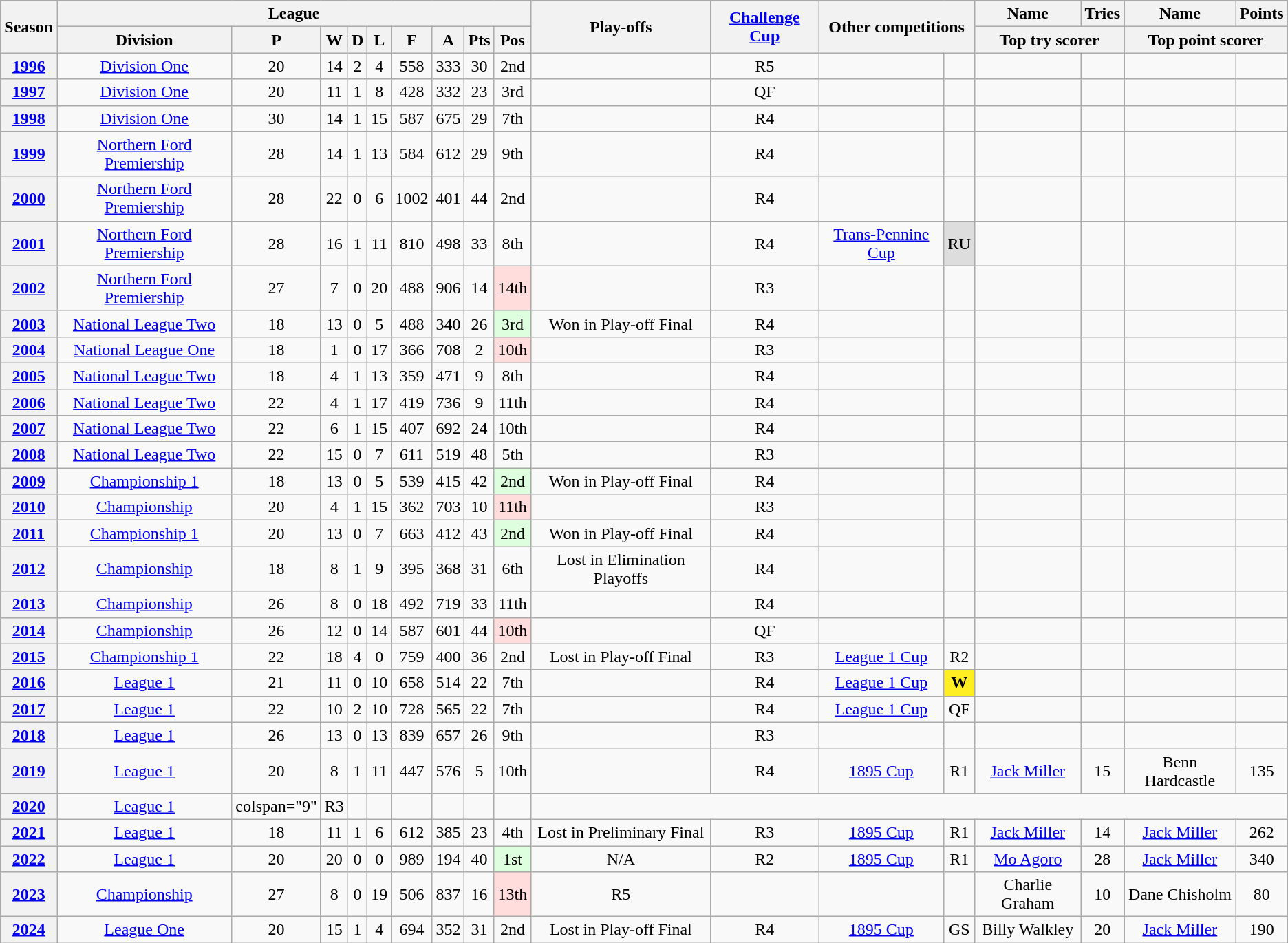<table class="wikitable plainrowheaders" style="text-align: center">
<tr>
<th rowspan="2" scope="col">Season</th>
<th colspan="9" scope="col">League</th>
<th rowspan="2" scope="col">Play-offs</th>
<th rowspan="2" scope="col"><a href='#'>Challenge Cup</a></th>
<th colspan="2" rowspan="2" scope="col">Other competitions</th>
<th scope="col">Name</th>
<th scope="col">Tries</th>
<th scope="col">Name</th>
<th scope="col">Points</th>
</tr>
<tr>
<th scope="col">Division</th>
<th scope="col">P</th>
<th scope="col">W</th>
<th scope="col">D</th>
<th scope="col">L</th>
<th scope="col">F</th>
<th scope="col">A</th>
<th scope="col">Pts</th>
<th scope="col">Pos</th>
<th colspan="2" scope="col">Top try scorer</th>
<th colspan="2" scope="col">Top point scorer</th>
</tr>
<tr>
<th scope="row" style="text-align: center"><a href='#'>1996</a></th>
<td><a href='#'>Division One</a></td>
<td>20</td>
<td>14</td>
<td>2</td>
<td>4</td>
<td>558</td>
<td>333</td>
<td>30</td>
<td>2nd</td>
<td></td>
<td>R5</td>
<td></td>
<td></td>
<td></td>
<td></td>
<td></td>
<td></td>
</tr>
<tr>
<th scope="row" style="text-align: center"><a href='#'>1997</a></th>
<td><a href='#'>Division One</a></td>
<td>20</td>
<td>11</td>
<td>1</td>
<td>8</td>
<td>428</td>
<td>332</td>
<td>23</td>
<td>3rd</td>
<td></td>
<td>QF</td>
<td></td>
<td></td>
<td></td>
<td></td>
<td></td>
<td></td>
</tr>
<tr>
<th scope="row" style="text-align: center"><a href='#'>1998</a></th>
<td><a href='#'>Division One</a></td>
<td>30</td>
<td>14</td>
<td>1</td>
<td>15</td>
<td>587</td>
<td>675</td>
<td>29</td>
<td>7th</td>
<td></td>
<td>R4</td>
<td></td>
<td></td>
<td></td>
<td></td>
<td></td>
<td></td>
</tr>
<tr>
<th scope="row" style="text-align: center"><a href='#'>1999</a></th>
<td><a href='#'>Northern Ford Premiership</a></td>
<td>28</td>
<td>14</td>
<td>1</td>
<td>13</td>
<td>584</td>
<td>612</td>
<td>29</td>
<td>9th</td>
<td></td>
<td>R4</td>
<td></td>
<td></td>
<td></td>
<td></td>
<td></td>
<td></td>
</tr>
<tr>
<th scope="row" style="text-align: center"><a href='#'>2000</a></th>
<td><a href='#'>Northern Ford Premiership</a></td>
<td>28</td>
<td>22</td>
<td>0</td>
<td>6</td>
<td>1002</td>
<td>401</td>
<td>44</td>
<td>2nd</td>
<td></td>
<td>R4</td>
<td></td>
<td></td>
<td></td>
<td></td>
<td></td>
<td></td>
</tr>
<tr>
<th scope="row" style="text-align: center"><a href='#'>2001</a></th>
<td><a href='#'>Northern Ford Premiership</a></td>
<td>28</td>
<td>16</td>
<td>1</td>
<td>11</td>
<td>810</td>
<td>498</td>
<td>33</td>
<td>8th</td>
<td></td>
<td>R4</td>
<td><a href='#'>Trans-Pennine Cup</a></td>
<td style="background-color:#DDD">RU</td>
<td></td>
<td></td>
<td></td>
<td></td>
</tr>
<tr>
<th scope="row" style="text-align: center"><a href='#'>2002</a></th>
<td><a href='#'>Northern Ford Premiership</a></td>
<td>27</td>
<td>7</td>
<td>0</td>
<td>20</td>
<td>488</td>
<td>906</td>
<td>14</td>
<td style="background:#ffdddd;">14th</td>
<td></td>
<td>R3</td>
<td></td>
<td></td>
<td></td>
<td></td>
<td></td>
<td></td>
</tr>
<tr>
<th scope="row" style="text-align: center"><a href='#'>2003</a></th>
<td><a href='#'>National League Two</a></td>
<td>18</td>
<td>13</td>
<td>0</td>
<td>5</td>
<td>488</td>
<td>340</td>
<td>26</td>
<td style="background:#ddffdd;">3rd</td>
<td>Won in Play-off Final</td>
<td>R4</td>
<td></td>
<td></td>
<td></td>
<td></td>
<td></td>
<td></td>
</tr>
<tr>
<th scope="row" style="text-align: center"><a href='#'>2004</a></th>
<td><a href='#'>National League One</a></td>
<td>18</td>
<td>1</td>
<td>0</td>
<td>17</td>
<td>366</td>
<td>708</td>
<td>2</td>
<td style="background:#ffdddd;">10th</td>
<td></td>
<td>R3</td>
<td></td>
<td></td>
<td></td>
<td></td>
<td></td>
<td></td>
</tr>
<tr>
<th scope="row" style="text-align: center"><a href='#'>2005</a></th>
<td><a href='#'>National League Two</a></td>
<td>18</td>
<td>4</td>
<td>1</td>
<td>13</td>
<td>359</td>
<td>471</td>
<td>9</td>
<td>8th</td>
<td></td>
<td>R4</td>
<td></td>
<td></td>
<td></td>
<td></td>
<td></td>
<td></td>
</tr>
<tr>
<th scope="row" style="text-align: center"><a href='#'>2006</a></th>
<td><a href='#'>National League Two</a></td>
<td>22</td>
<td>4</td>
<td>1</td>
<td>17</td>
<td>419</td>
<td>736</td>
<td>9</td>
<td>11th</td>
<td></td>
<td>R4</td>
<td></td>
<td></td>
<td></td>
<td></td>
<td></td>
<td></td>
</tr>
<tr>
<th scope="row" style="text-align: center"><a href='#'>2007</a></th>
<td><a href='#'>National League Two</a></td>
<td>22</td>
<td>6</td>
<td>1</td>
<td>15</td>
<td>407</td>
<td>692</td>
<td>24</td>
<td>10th</td>
<td></td>
<td>R4</td>
<td></td>
<td></td>
<td></td>
<td></td>
<td></td>
<td></td>
</tr>
<tr>
<th scope="row" style="text-align: center"><a href='#'>2008</a></th>
<td><a href='#'>National League Two</a></td>
<td>22</td>
<td>15</td>
<td>0</td>
<td>7</td>
<td>611</td>
<td>519</td>
<td>48</td>
<td>5th</td>
<td></td>
<td>R3</td>
<td></td>
<td></td>
<td></td>
<td></td>
<td></td>
<td></td>
</tr>
<tr>
<th scope="row" style="text-align: center"><a href='#'>2009</a></th>
<td><a href='#'>Championship 1</a></td>
<td>18</td>
<td>13</td>
<td>0</td>
<td>5</td>
<td>539</td>
<td>415</td>
<td>42</td>
<td style="background:#ddffdd;">2nd</td>
<td>Won in Play-off Final</td>
<td>R4</td>
<td></td>
<td></td>
<td></td>
<td></td>
<td></td>
<td></td>
</tr>
<tr>
<th scope="row" style="text-align: center"><a href='#'>2010</a></th>
<td><a href='#'>Championship</a></td>
<td>20</td>
<td>4</td>
<td>1</td>
<td>15</td>
<td>362</td>
<td>703</td>
<td>10</td>
<td style="background:#ffdddd;">11th</td>
<td></td>
<td>R3</td>
<td></td>
<td></td>
<td></td>
<td></td>
<td></td>
<td></td>
</tr>
<tr>
<th scope="row" style="text-align: center"><a href='#'>2011</a></th>
<td><a href='#'>Championship 1</a></td>
<td>20</td>
<td>13</td>
<td>0</td>
<td>7</td>
<td>663</td>
<td>412</td>
<td>43</td>
<td style="background:#ddffdd;">2nd</td>
<td>Won in Play-off Final</td>
<td>R4</td>
<td></td>
<td></td>
<td></td>
<td></td>
<td></td>
<td></td>
</tr>
<tr>
<th scope="row" style="text-align: center"><a href='#'>2012</a></th>
<td><a href='#'>Championship</a></td>
<td>18</td>
<td>8</td>
<td>1</td>
<td>9</td>
<td>395</td>
<td>368</td>
<td>31</td>
<td>6th</td>
<td>Lost in Elimination Playoffs</td>
<td>R4</td>
<td></td>
<td></td>
<td></td>
<td></td>
<td></td>
<td></td>
</tr>
<tr>
<th scope="row" style="text-align: center"><a href='#'>2013</a></th>
<td><a href='#'>Championship</a></td>
<td>26</td>
<td>8</td>
<td>0</td>
<td>18</td>
<td>492</td>
<td>719</td>
<td>33</td>
<td>11th</td>
<td></td>
<td>R4</td>
<td></td>
<td></td>
<td></td>
<td></td>
<td></td>
<td></td>
</tr>
<tr>
<th scope="row" style="text-align: center"><a href='#'>2014</a></th>
<td><a href='#'>Championship</a></td>
<td>26</td>
<td>12</td>
<td>0</td>
<td>14</td>
<td>587</td>
<td>601</td>
<td>44</td>
<td style="background:#ffdddd;">10th</td>
<td></td>
<td>QF</td>
<td></td>
<td></td>
<td></td>
<td></td>
<td></td>
<td></td>
</tr>
<tr>
<th scope="row" style="text-align: center"><a href='#'>2015</a></th>
<td><a href='#'>Championship 1</a></td>
<td>22</td>
<td>18</td>
<td>4</td>
<td>0</td>
<td>759</td>
<td>400</td>
<td>36</td>
<td>2nd</td>
<td>Lost in Play-off Final</td>
<td>R3</td>
<td><a href='#'>League 1 Cup</a></td>
<td>R2</td>
<td></td>
<td></td>
<td></td>
<td></td>
</tr>
<tr>
<th scope="row" style="text-align: center"><a href='#'>2016</a></th>
<td><a href='#'>League 1</a></td>
<td>21</td>
<td>11</td>
<td>0</td>
<td>10</td>
<td>658</td>
<td>514</td>
<td>22</td>
<td>7th</td>
<td></td>
<td>R4</td>
<td><a href='#'>League 1 Cup</a></td>
<td style="background-color:#FE2"><strong>W</strong></td>
<td></td>
<td></td>
<td></td>
<td></td>
</tr>
<tr>
<th scope="row" style="text-align: center"><a href='#'>2017</a></th>
<td><a href='#'>League 1</a></td>
<td>22</td>
<td>10</td>
<td>2</td>
<td>10</td>
<td>728</td>
<td>565</td>
<td>22</td>
<td>7th</td>
<td></td>
<td>R4</td>
<td><a href='#'>League 1 Cup</a></td>
<td>QF</td>
<td></td>
<td></td>
<td></td>
<td></td>
</tr>
<tr>
<th scope="row" style="text-align: center"><a href='#'>2018</a></th>
<td><a href='#'>League 1</a></td>
<td>26</td>
<td>13</td>
<td>0</td>
<td>13</td>
<td>839</td>
<td>657</td>
<td>26</td>
<td>9th</td>
<td></td>
<td>R3</td>
<td></td>
<td></td>
<td></td>
<td></td>
<td></td>
<td></td>
</tr>
<tr>
<th scope="row" style="text-align: center"><a href='#'>2019</a></th>
<td><a href='#'>League 1</a></td>
<td>20</td>
<td>8</td>
<td>1</td>
<td>11</td>
<td>447</td>
<td>576</td>
<td>5</td>
<td>10th</td>
<td></td>
<td>R4</td>
<td><a href='#'>1895 Cup</a></td>
<td>R1</td>
<td><a href='#'>Jack Miller</a></td>
<td>15</td>
<td>Benn Hardcastle</td>
<td>135</td>
</tr>
<tr>
<th scope="row" style="text-align: center"><a href='#'>2020</a></th>
<td><a href='#'>League 1</a></td>
<td>colspan="9"</td>
<td>R3</td>
<td></td>
<td></td>
<td></td>
<td></td>
<td></td>
<td></td>
</tr>
<tr>
<th scope="row" style="text-align: center"><a href='#'>2021</a></th>
<td><a href='#'>League 1</a></td>
<td>18</td>
<td>11</td>
<td>1</td>
<td>6</td>
<td>612</td>
<td>385</td>
<td>23</td>
<td>4th</td>
<td>Lost in Preliminary Final</td>
<td>R3</td>
<td><a href='#'>1895 Cup</a></td>
<td>R1</td>
<td><a href='#'>Jack Miller</a></td>
<td>14</td>
<td><a href='#'>Jack Miller</a></td>
<td>262</td>
</tr>
<tr>
<th scope="row" style="text-align: center"><a href='#'>2022</a></th>
<td><a href='#'>League 1</a></td>
<td>20</td>
<td>20</td>
<td>0</td>
<td>0</td>
<td>989</td>
<td>194</td>
<td>40</td>
<td style="background:#ddffdd;">1st</td>
<td>N/A</td>
<td>R2</td>
<td><a href='#'>1895 Cup</a></td>
<td>R1</td>
<td><a href='#'>Mo Agoro</a></td>
<td>28</td>
<td><a href='#'>Jack Miller</a></td>
<td>340</td>
</tr>
<tr>
<th scope="row" style="text-align: center"><a href='#'>2023</a></th>
<td><a href='#'>Championship</a></td>
<td>27</td>
<td>8</td>
<td>0</td>
<td>19</td>
<td>506</td>
<td>837</td>
<td>16</td>
<td style="background:#ffdddd;">13th</td>
<td>R5</td>
<td></td>
<td></td>
<td></td>
<td>Charlie Graham</td>
<td>10</td>
<td>Dane Chisholm</td>
<td>80</td>
</tr>
<tr>
<th scope="row" style="text-align: center"><a href='#'>2024</a></th>
<td><a href='#'>League One</a></td>
<td>20</td>
<td>15</td>
<td>1</td>
<td>4</td>
<td>694</td>
<td>352</td>
<td>31</td>
<td>2nd</td>
<td>Lost in Play-off Final</td>
<td>R4</td>
<td><a href='#'>1895 Cup</a></td>
<td>GS</td>
<td>Billy Walkley</td>
<td>20</td>
<td><a href='#'>Jack Miller</a></td>
<td>190</td>
</tr>
</table>
